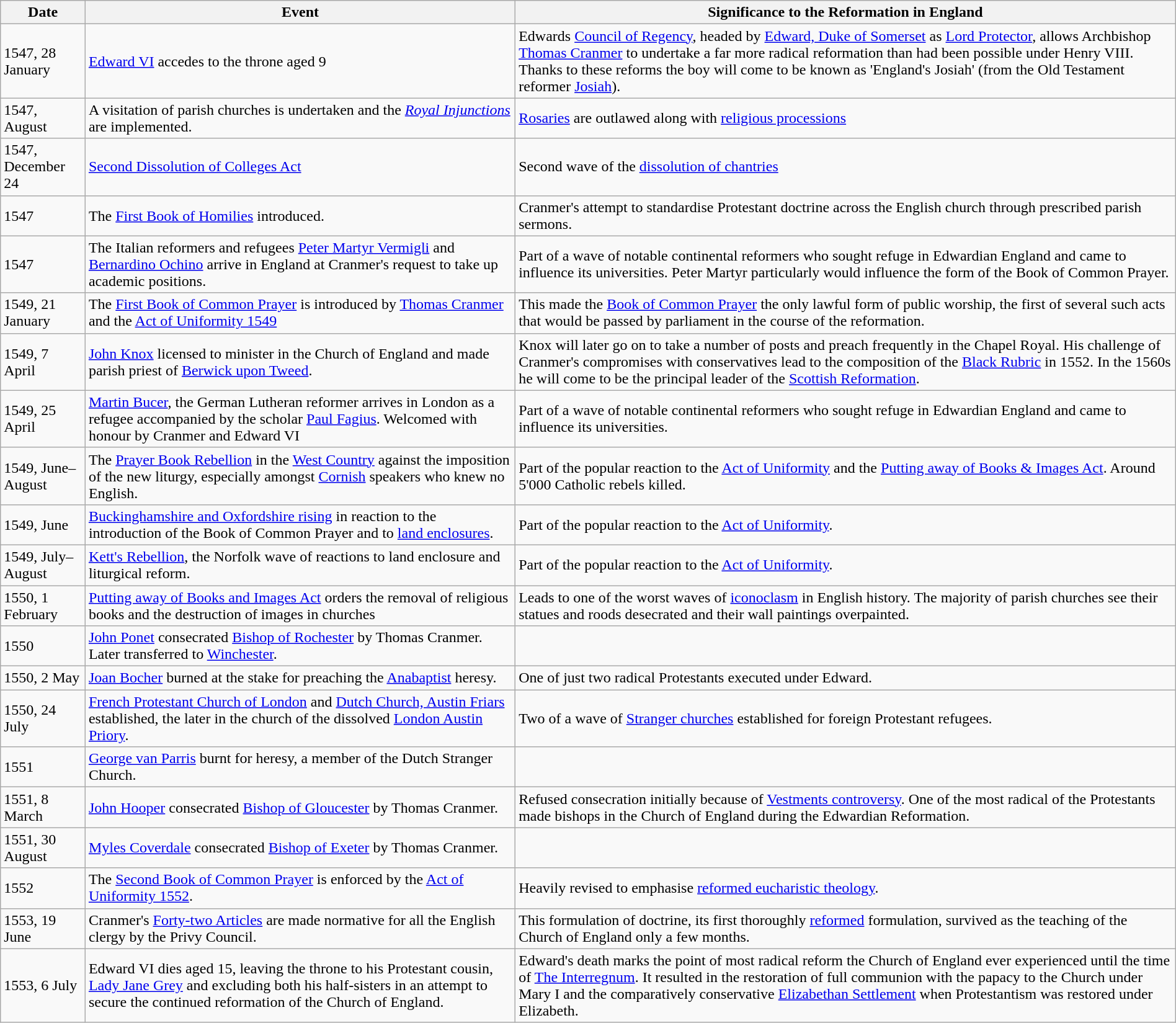<table class="wikitable" width="100%">
<tr>
<th>Date</th>
<th>Event</th>
<th>Significance to the Reformation in England</th>
</tr>
<tr>
<td>1547, 28 January</td>
<td><a href='#'>Edward VI</a> accedes to the throne aged 9</td>
<td>Edwards <a href='#'>Council of Regency</a>, headed by <a href='#'>Edward, Duke of Somerset</a> as <a href='#'>Lord Protector</a>, allows Archbishop <a href='#'>Thomas Cranmer</a> to undertake a far more radical reformation than had been possible under Henry VIII. Thanks to these reforms the boy will come to be known as 'England's Josiah' (from the Old Testament reformer <a href='#'>Josiah</a>).</td>
</tr>
<tr>
<td>1547, August</td>
<td>A visitation of parish churches is undertaken and the <em><a href='#'>Royal Injunctions</a></em> are implemented.</td>
<td><a href='#'>Rosaries</a> are outlawed along with <a href='#'>religious processions</a></td>
</tr>
<tr>
<td>1547, December 24</td>
<td><a href='#'>Second Dissolution of Colleges Act</a></td>
<td>Second wave of the <a href='#'>dissolution of chantries</a></td>
</tr>
<tr>
<td>1547</td>
<td>The <a href='#'>First Book of Homilies</a> introduced.</td>
<td>Cranmer's attempt to standardise Protestant doctrine across the English church through prescribed parish sermons.</td>
</tr>
<tr>
<td>1547</td>
<td>The Italian reformers and refugees <a href='#'>Peter Martyr Vermigli</a> and <a href='#'>Bernardino Ochino</a> arrive in England at Cranmer's request to take up academic positions.</td>
<td>Part of a wave of notable continental reformers who sought refuge in Edwardian England and came to influence its universities. Peter Martyr particularly would influence the form of the Book of Common Prayer.</td>
</tr>
<tr>
<td>1549, 21 January</td>
<td>The <a href='#'>First Book of Common Prayer</a> is introduced by <a href='#'>Thomas Cranmer</a> and the <a href='#'>Act of Uniformity 1549</a></td>
<td>This made the <a href='#'>Book of Common Prayer</a> the only lawful form of public worship, the first of several such acts that would be passed by parliament in the course of the reformation.</td>
</tr>
<tr>
<td>1549, 7 April</td>
<td><a href='#'>John Knox</a> licensed to minister in the Church of England and made parish priest of <a href='#'>Berwick upon Tweed</a>.</td>
<td>Knox will later go on to take a number of posts and preach frequently in the Chapel Royal. His challenge of Cranmer's compromises with conservatives lead to the composition of the <a href='#'>Black Rubric</a> in 1552. In the 1560s he will come to be the principal leader of the <a href='#'>Scottish Reformation</a>.</td>
</tr>
<tr>
<td>1549, 25 April</td>
<td><a href='#'>Martin Bucer</a>, the German Lutheran reformer arrives in London as a refugee accompanied by the scholar <a href='#'>Paul Fagius</a>. Welcomed with honour by Cranmer and Edward VI</td>
<td>Part of a wave of notable continental reformers who sought refuge in Edwardian England and came to influence its universities.</td>
</tr>
<tr>
<td>1549, June–August</td>
<td>The <a href='#'>Prayer Book Rebellion</a> in the <a href='#'>West Country</a> against the imposition of the new liturgy, especially amongst <a href='#'>Cornish</a> speakers who knew no English.</td>
<td>Part of the popular reaction to the  <a href='#'>Act of Uniformity</a> and the <a href='#'>Putting away of Books & Images Act</a>. Around 5'000 Catholic rebels killed.</td>
</tr>
<tr>
<td>1549, June</td>
<td><a href='#'>Buckinghamshire and Oxfordshire rising</a> in reaction to the introduction of the Book of Common Prayer and to <a href='#'>land enclosures</a>.</td>
<td>Part of the popular reaction to the  <a href='#'>Act of Uniformity</a>.</td>
</tr>
<tr>
<td>1549, July–August</td>
<td><a href='#'>Kett's Rebellion</a>, the Norfolk wave of reactions to land enclosure and liturgical reform.</td>
<td>Part of the popular reaction to the  <a href='#'>Act of Uniformity</a>.</td>
</tr>
<tr>
<td>1550, 1 February</td>
<td><a href='#'>Putting away of Books and Images Act</a> orders the removal of religious books and the destruction of images in churches</td>
<td>Leads to one of the worst waves of <a href='#'>iconoclasm</a> in English history. The majority of parish churches see their statues and roods desecrated and their wall paintings overpainted.</td>
</tr>
<tr>
<td>1550</td>
<td><a href='#'>John Ponet</a> consecrated <a href='#'>Bishop of Rochester</a> by Thomas Cranmer. Later transferred to <a href='#'>Winchester</a>.</td>
<td></td>
</tr>
<tr>
<td>1550, 2 May</td>
<td><a href='#'>Joan Bocher</a> burned at the stake for preaching the <a href='#'>Anabaptist</a> heresy.</td>
<td>One of just two radical Protestants executed under Edward.</td>
</tr>
<tr>
<td>1550, 24 July</td>
<td><a href='#'>French Protestant Church of London</a> and <a href='#'>Dutch Church, Austin Friars</a> established, the later in the church of the dissolved <a href='#'>London Austin Priory</a>.</td>
<td>Two of a wave of <a href='#'>Stranger churches</a> established for foreign Protestant refugees.</td>
</tr>
<tr>
<td>1551</td>
<td><a href='#'>George van Parris</a> burnt for heresy, a member of the Dutch Stranger Church.</td>
<td></td>
</tr>
<tr>
<td>1551, 8 March</td>
<td><a href='#'>John Hooper</a> consecrated <a href='#'>Bishop of Gloucester</a> by Thomas Cranmer.</td>
<td>Refused consecration initially because of <a href='#'>Vestments controversy</a>. One of the most radical of the Protestants made bishops in the Church of England during the Edwardian Reformation.</td>
</tr>
<tr>
<td>1551, 30 August</td>
<td><a href='#'>Myles Coverdale</a> consecrated <a href='#'>Bishop of Exeter</a> by Thomas Cranmer.</td>
<td></td>
</tr>
<tr>
<td>1552</td>
<td>The <a href='#'>Second Book of Common Prayer</a> is enforced by the <a href='#'>Act of Uniformity 1552</a>.</td>
<td>Heavily revised to emphasise <a href='#'>reformed eucharistic theology</a>.</td>
</tr>
<tr>
<td>1553, 19 June</td>
<td>Cranmer's <a href='#'>Forty-two Articles</a> are made normative for all the English clergy by the Privy Council.</td>
<td>This formulation of doctrine, its first thoroughly <a href='#'>reformed</a> formulation, survived as the teaching of the Church of England only a few months.</td>
</tr>
<tr>
<td>1553, 6 July</td>
<td>Edward VI dies aged 15, leaving the throne to his Protestant cousin, <a href='#'>Lady Jane Grey</a> and excluding both his half-sisters in an attempt to secure the continued reformation of the Church of England.</td>
<td>Edward's death marks the point of most radical reform the Church of England ever experienced until the time of <a href='#'>The Interregnum</a>. It resulted in the restoration of full communion with the papacy to the Church under Mary I and the comparatively conservative <a href='#'>Elizabethan Settlement</a> when Protestantism was restored under Elizabeth.</td>
</tr>
</table>
